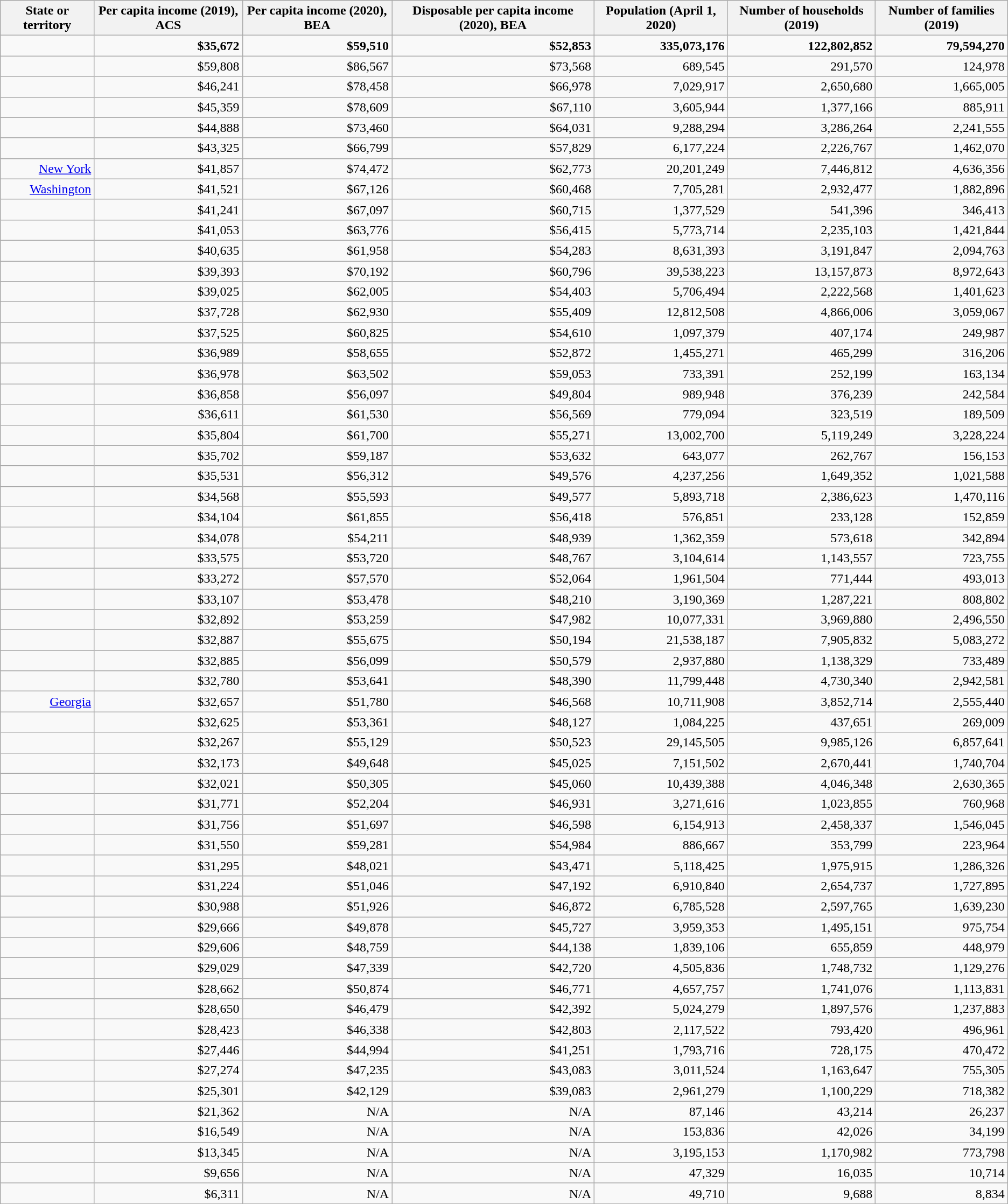<table class="wikitable sortable mw-datatable col1left static-row-numbers sticky-table-col1 sticky-table-head" style=text-align:right;>
<tr valign=bottom>
<th>State or territory</th>
<th>Per capita income (2019), ACS</th>
<th>Per capita income (2020), BEA</th>
<th>Disposable per capita income (2020), BEA<em></th>
<th>Population (April 1, 2020)</th>
<th>Number of households (2019)</th>
<th>Number of families (2019)</th>
</tr>
<tr class=static-row-numbers-norank>
<td><strong><em></em></strong></td>
<td><strong>$35,672</strong></td>
<td><strong>$59,510</strong></td>
<td><strong>$52,853</strong></td>
<td><strong>335,073,176</strong></td>
<td><strong>122,802,852</strong></td>
<td><strong>79,594,270</strong></td>
</tr>
<tr>
<td></td>
<td>$59,808</td>
<td>$86,567</td>
<td>$73,568</td>
<td>689,545</td>
<td>291,570</td>
<td>124,978</td>
</tr>
<tr>
<td></td>
<td>$46,241</td>
<td>$78,458</td>
<td>$66,978</td>
<td>7,029,917</td>
<td>2,650,680</td>
<td>1,665,005</td>
</tr>
<tr>
<td></td>
<td>$45,359</td>
<td>$78,609</td>
<td>$67,110</td>
<td>3,605,944</td>
<td>1,377,166</td>
<td>885,911</td>
</tr>
<tr>
<td></td>
<td>$44,888</td>
<td>$73,460</td>
<td>$64,031</td>
<td>9,288,294</td>
<td>3,286,264</td>
<td>2,241,555</td>
</tr>
<tr>
<td></td>
<td>$43,325</td>
<td>$66,799</td>
<td>$57,829</td>
<td>6,177,224</td>
<td>2,226,767</td>
<td>1,462,070</td>
</tr>
<tr>
<td> <a href='#'>New York</a></td>
<td>$41,857</td>
<td>$74,472</td>
<td>$62,773</td>
<td>20,201,249</td>
<td>7,446,812</td>
<td>4,636,356</td>
</tr>
<tr>
<td> <a href='#'>Washington</a></td>
<td>$41,521</td>
<td>$67,126</td>
<td>$60,468</td>
<td>7,705,281</td>
<td>2,932,477</td>
<td>1,882,896</td>
</tr>
<tr>
<td></td>
<td>$41,241</td>
<td>$67,097</td>
<td>$60,715</td>
<td>1,377,529</td>
<td>541,396</td>
<td>346,413</td>
</tr>
<tr>
<td></td>
<td>$41,053</td>
<td>$63,776</td>
<td>$56,415</td>
<td>5,773,714</td>
<td>2,235,103</td>
<td>1,421,844</td>
</tr>
<tr>
<td></td>
<td>$40,635</td>
<td>$61,958</td>
<td>$54,283</td>
<td>8,631,393</td>
<td>3,191,847</td>
<td>2,094,763</td>
</tr>
<tr>
<td></td>
<td>$39,393</td>
<td>$70,192</td>
<td>$60,796</td>
<td>39,538,223</td>
<td>13,157,873</td>
<td>8,972,643</td>
</tr>
<tr>
<td></td>
<td>$39,025</td>
<td>$62,005</td>
<td>$54,403</td>
<td>5,706,494</td>
<td>2,222,568</td>
<td>1,401,623</td>
</tr>
<tr>
<td></td>
<td>$37,728</td>
<td>$62,930</td>
<td>$55,409</td>
<td>12,812,508</td>
<td>4,866,006</td>
<td>3,059,067</td>
</tr>
<tr>
<td></td>
<td>$37,525</td>
<td>$60,825</td>
<td>$54,610</td>
<td>1,097,379</td>
<td>407,174</td>
<td>249,987</td>
</tr>
<tr>
<td></td>
<td>$36,989</td>
<td>$58,655</td>
<td>$52,872</td>
<td>1,455,271</td>
<td>465,299</td>
<td>316,206</td>
</tr>
<tr>
<td></td>
<td>$36,978</td>
<td>$63,502</td>
<td>$59,053</td>
<td>733,391</td>
<td>252,199</td>
<td>163,134</td>
</tr>
<tr>
<td></td>
<td>$36,858</td>
<td>$56,097</td>
<td>$49,804</td>
<td>989,948</td>
<td>376,239</td>
<td>242,584</td>
</tr>
<tr>
<td></td>
<td>$36,611</td>
<td>$61,530</td>
<td>$56,569</td>
<td>779,094</td>
<td>323,519</td>
<td>189,509</td>
</tr>
<tr>
<td></td>
<td>$35,804</td>
<td>$61,700</td>
<td>$55,271</td>
<td>13,002,700</td>
<td>5,119,249</td>
<td>3,228,224</td>
</tr>
<tr>
<td></td>
<td>$35,702</td>
<td>$59,187</td>
<td>$53,632</td>
<td>643,077</td>
<td>262,767</td>
<td>156,153</td>
</tr>
<tr>
<td></td>
<td>$35,531</td>
<td>$56,312</td>
<td>$49,576</td>
<td>4,237,256</td>
<td>1,649,352</td>
<td>1,021,588</td>
</tr>
<tr>
<td></td>
<td>$34,568</td>
<td>$55,593</td>
<td>$49,577</td>
<td>5,893,718</td>
<td>2,386,623</td>
<td>1,470,116</td>
</tr>
<tr>
<td></td>
<td>$34,104</td>
<td>$61,855</td>
<td>$56,418</td>
<td>576,851</td>
<td>233,128</td>
<td>152,859</td>
</tr>
<tr>
<td></td>
<td>$34,078</td>
<td>$54,211</td>
<td>$48,939</td>
<td>1,362,359</td>
<td>573,618</td>
<td>342,894</td>
</tr>
<tr>
<td></td>
<td>$33,575</td>
<td>$53,720</td>
<td>$48,767</td>
<td>3,104,614</td>
<td>1,143,557</td>
<td>723,755</td>
</tr>
<tr>
<td></td>
<td>$33,272</td>
<td>$57,570</td>
<td>$52,064</td>
<td>1,961,504</td>
<td>771,444</td>
<td>493,013</td>
</tr>
<tr>
<td></td>
<td>$33,107</td>
<td>$53,478</td>
<td>$48,210</td>
<td>3,190,369</td>
<td>1,287,221</td>
<td>808,802</td>
</tr>
<tr>
<td></td>
<td>$32,892</td>
<td>$53,259</td>
<td>$47,982</td>
<td>10,077,331</td>
<td>3,969,880</td>
<td>2,496,550</td>
</tr>
<tr>
<td></td>
<td>$32,887</td>
<td>$55,675</td>
<td>$50,194</td>
<td>21,538,187</td>
<td>7,905,832</td>
<td>5,083,272</td>
</tr>
<tr>
<td></td>
<td>$32,885</td>
<td>$56,099</td>
<td>$50,579</td>
<td>2,937,880</td>
<td>1,138,329</td>
<td>733,489</td>
</tr>
<tr>
<td></td>
<td>$32,780</td>
<td>$53,641</td>
<td>$48,390</td>
<td>11,799,448</td>
<td>4,730,340</td>
<td>2,942,581</td>
</tr>
<tr>
<td> <a href='#'>Georgia</a></td>
<td>$32,657</td>
<td>$51,780</td>
<td>$46,568</td>
<td>10,711,908</td>
<td>3,852,714</td>
<td>2,555,440</td>
</tr>
<tr>
<td></td>
<td>$32,625</td>
<td>$53,361</td>
<td>$48,127</td>
<td>1,084,225</td>
<td>437,651</td>
<td>269,009</td>
</tr>
<tr>
<td></td>
<td>$32,267</td>
<td>$55,129</td>
<td>$50,523</td>
<td>29,145,505</td>
<td>9,985,126</td>
<td>6,857,641</td>
</tr>
<tr>
<td></td>
<td>$32,173</td>
<td>$49,648</td>
<td>$45,025</td>
<td>7,151,502</td>
<td>2,670,441</td>
<td>1,740,704</td>
</tr>
<tr>
<td></td>
<td>$32,021</td>
<td>$50,305</td>
<td>$45,060</td>
<td>10,439,388</td>
<td>4,046,348</td>
<td>2,630,365</td>
</tr>
<tr>
<td></td>
<td>$31,771</td>
<td>$52,204</td>
<td>$46,931</td>
<td>3,271,616</td>
<td>1,023,855</td>
<td>760,968</td>
</tr>
<tr>
<td></td>
<td>$31,756</td>
<td>$51,697</td>
<td>$46,598</td>
<td>6,154,913</td>
<td>2,458,337</td>
<td>1,546,045</td>
</tr>
<tr>
<td></td>
<td>$31,550</td>
<td>$59,281</td>
<td>$54,984</td>
<td>886,667</td>
<td>353,799</td>
<td>223,964</td>
</tr>
<tr>
<td></td>
<td>$31,295</td>
<td>$48,021</td>
<td>$43,471</td>
<td>5,118,425</td>
<td>1,975,915</td>
<td>1,286,326</td>
</tr>
<tr>
<td></td>
<td>$31,224</td>
<td>$51,046</td>
<td>$47,192</td>
<td>6,910,840</td>
<td>2,654,737</td>
<td>1,727,895</td>
</tr>
<tr>
<td></td>
<td>$30,988</td>
<td>$51,926</td>
<td>$46,872</td>
<td>6,785,528</td>
<td>2,597,765</td>
<td>1,639,230</td>
</tr>
<tr>
<td></td>
<td>$29,666</td>
<td>$49,878</td>
<td>$45,727</td>
<td>3,959,353</td>
<td>1,495,151</td>
<td>975,754</td>
</tr>
<tr>
<td></td>
<td>$29,606</td>
<td>$48,759</td>
<td>$44,138</td>
<td>1,839,106</td>
<td>655,859</td>
<td>448,979</td>
</tr>
<tr>
<td></td>
<td>$29,029</td>
<td>$47,339</td>
<td>$42,720</td>
<td>4,505,836</td>
<td>1,748,732</td>
<td>1,129,276</td>
</tr>
<tr>
<td></td>
<td>$28,662</td>
<td>$50,874</td>
<td>$46,771</td>
<td>4,657,757</td>
<td>1,741,076</td>
<td>1,113,831</td>
</tr>
<tr>
<td></td>
<td>$28,650</td>
<td>$46,479</td>
<td>$42,392</td>
<td>5,024,279</td>
<td>1,897,576</td>
<td>1,237,883</td>
</tr>
<tr>
<td></td>
<td>$28,423</td>
<td>$46,338</td>
<td>$42,803</td>
<td>2,117,522</td>
<td>793,420</td>
<td>496,961</td>
</tr>
<tr>
<td></td>
<td>$27,446</td>
<td>$44,994</td>
<td>$41,251</td>
<td>1,793,716</td>
<td>728,175</td>
<td>470,472</td>
</tr>
<tr>
<td></td>
<td>$27,274</td>
<td>$47,235</td>
<td>$43,083</td>
<td>3,011,524</td>
<td>1,163,647</td>
<td>755,305</td>
</tr>
<tr>
<td></td>
<td>$25,301</td>
<td>$42,129</td>
<td>$39,083</td>
<td>2,961,279</td>
<td>1,100,229</td>
<td>718,382</td>
</tr>
<tr>
<td> </td>
<td>$21,362</td>
<td>N/A</td>
<td>N/A</td>
<td>87,146</td>
<td>43,214</td>
<td>26,237</td>
</tr>
<tr>
<td> </td>
<td>$16,549</td>
<td>N/A</td>
<td>N/A</td>
<td>153,836</td>
<td>42,026</td>
<td>34,199</td>
</tr>
<tr>
<td></td>
<td>$13,345</td>
<td>N/A</td>
<td>N/A</td>
<td>3,195,153</td>
<td>1,170,982</td>
<td>773,798</td>
</tr>
<tr>
<td> </td>
<td>$9,656</td>
<td>N/A</td>
<td>N/A</td>
<td>47,329</td>
<td>16,035</td>
<td>10,714</td>
</tr>
<tr>
<td> </td>
<td>$6,311</td>
<td>N/A</td>
<td>N/A</td>
<td>49,710</td>
<td>9,688</td>
<td>8,834</td>
</tr>
</table>
